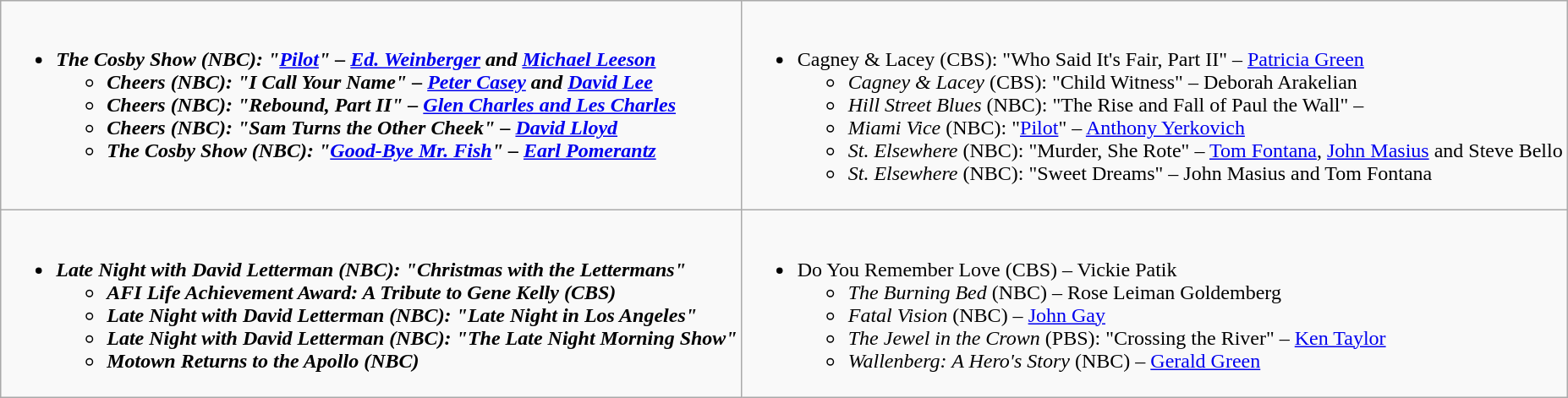<table class="wikitable">
<tr>
<td style="vertical-align:top;"><br><ul><li><strong><em>The Cosby Show<em> (NBC): "<a href='#'>Pilot</a>" – <a href='#'>Ed. Weinberger</a> and <a href='#'>Michael Leeson</a><strong><ul><li></em>Cheers<em> (NBC): "I Call Your Name" – <a href='#'>Peter Casey</a> and <a href='#'>David Lee</a></li><li></em>Cheers<em> (NBC): "Rebound, Part II" – <a href='#'>Glen Charles and Les Charles</a></li><li></em>Cheers<em> (NBC): "Sam Turns the Other Cheek" – <a href='#'>David Lloyd</a></li><li></em>The Cosby Show<em> (NBC): "<a href='#'>Good-Bye Mr. Fish</a>" – <a href='#'>Earl Pomerantz</a></li></ul></li></ul></td>
<td style="vertical-align:top;"><br><ul><li></em></strong>Cagney & Lacey</em> (CBS): "Who Said It's Fair, Part II" – <a href='#'>Patricia Green</a></strong><ul><li><em>Cagney & Lacey</em> (CBS): "Child Witness" – Deborah Arakelian</li><li><em>Hill Street Blues</em> (NBC): "The Rise and Fall of Paul the Wall" – </li><li><em>Miami Vice</em> (NBC): "<a href='#'>Pilot</a>" – <a href='#'>Anthony Yerkovich</a></li><li><em>St. Elsewhere</em> (NBC): "Murder, She Rote" – <a href='#'>Tom Fontana</a>, <a href='#'>John Masius</a> and Steve Bello</li><li><em>St. Elsewhere</em> (NBC): "Sweet Dreams" – John Masius and Tom Fontana</li></ul></li></ul></td>
</tr>
<tr>
<td style="vertical-align:top;"><br><ul><li><strong><em>Late Night with David Letterman<em> (NBC): "Christmas with the Lettermans"<strong><ul><li></em>AFI Life Achievement Award: A Tribute to Gene Kelly<em> (CBS)</li><li></em>Late Night with David Letterman<em> (NBC): "Late Night in Los Angeles"</li><li></em>Late Night with David Letterman<em> (NBC): "The Late Night Morning Show"</li><li></em>Motown Returns to the Apollo<em> (NBC)</li></ul></li></ul></td>
<td style="vertical-align:top;"><br><ul><li></em></strong>Do You Remember Love</em> (CBS) – Vickie Patik</strong><ul><li><em>The Burning Bed</em> (NBC) – Rose Leiman Goldemberg</li><li><em>Fatal Vision</em> (NBC) – <a href='#'>John Gay</a></li><li><em>The Jewel in the Crown</em> (PBS): "Crossing the River" – <a href='#'>Ken Taylor</a></li><li><em>Wallenberg: A Hero's Story</em> (NBC) – <a href='#'>Gerald Green</a></li></ul></li></ul></td>
</tr>
</table>
